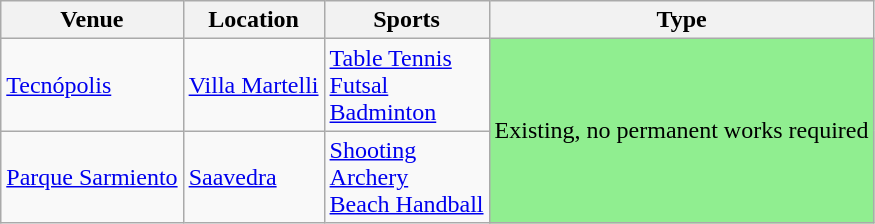<table class="wikitable sortable">
<tr>
<th>Venue</th>
<th>Location</th>
<th>Sports</th>
<th>Type</th>
</tr>
<tr>
<td><a href='#'>Tecnópolis</a></td>
<td><a href='#'>Villa Martelli</a></td>
<td><a href='#'>Table Tennis</a><br><a href='#'>Futsal</a><br><a href='#'>Badminton</a></td>
<td style="background:#90ee90;" rowspan=2>Existing, no permanent works required</td>
</tr>
<tr>
<td><a href='#'>Parque Sarmiento</a></td>
<td><a href='#'>Saavedra</a></td>
<td><a href='#'>Shooting</a><br><a href='#'>Archery</a><br><a href='#'>Beach Handball</a></td>
</tr>
</table>
